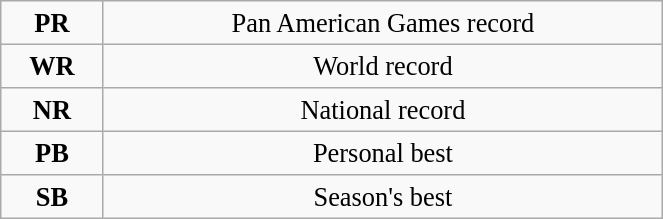<table class="wikitable" style=" text-align:center; font-size:110%;" width="35%">
<tr>
<td><strong>PR</strong></td>
<td>Pan American Games record</td>
</tr>
<tr>
<td><strong>WR</strong></td>
<td>World record</td>
</tr>
<tr>
<td><strong>NR</strong></td>
<td>National record</td>
</tr>
<tr>
<td><strong>PB</strong></td>
<td>Personal best</td>
</tr>
<tr>
<td><strong>SB</strong></td>
<td>Season's best</td>
</tr>
</table>
